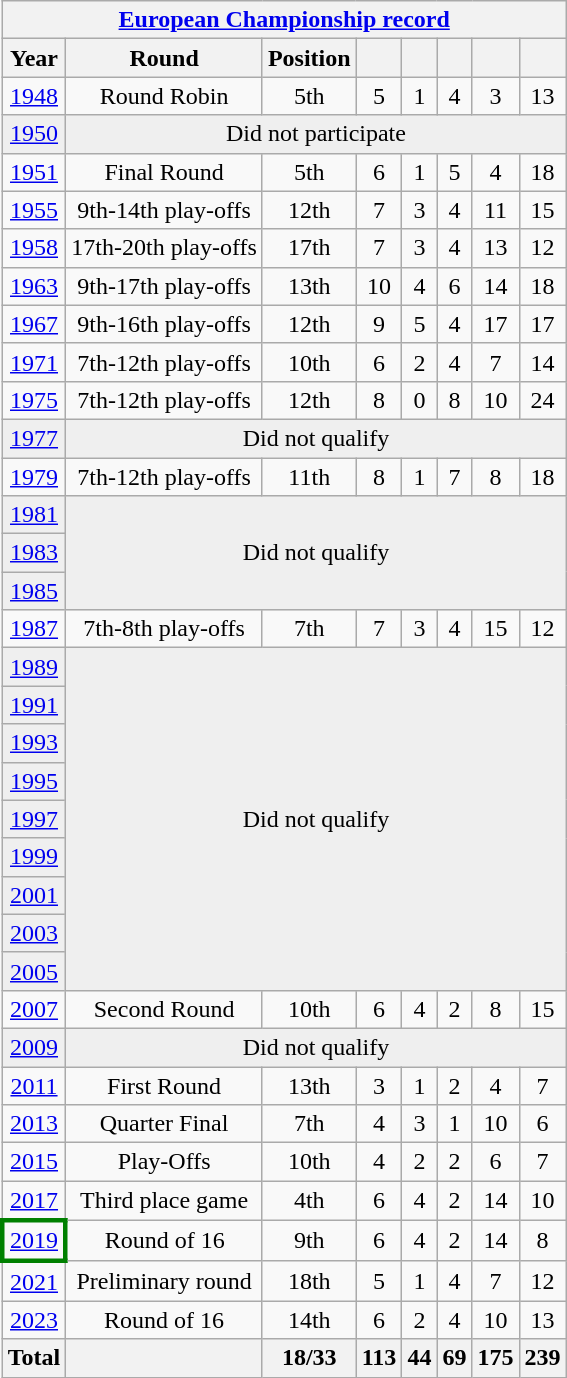<table class="wikitable" style="text-align: center;">
<tr>
<th colspan=8><a href='#'>European Championship record</a></th>
</tr>
<tr>
<th>Year</th>
<th>Round</th>
<th>Position</th>
<th></th>
<th></th>
<th></th>
<th></th>
<th></th>
</tr>
<tr>
<td> <a href='#'>1948</a></td>
<td>Round Robin</td>
<td>5th</td>
<td>5</td>
<td>1</td>
<td>4</td>
<td>3</td>
<td>13</td>
</tr>
<tr bgcolor="efefef">
<td> <a href='#'>1950</a></td>
<td align=center colspan=7>Did not participate</td>
</tr>
<tr>
<td> <a href='#'>1951</a></td>
<td>Final Round</td>
<td>5th</td>
<td>6</td>
<td>1</td>
<td>5</td>
<td>4</td>
<td>18</td>
</tr>
<tr>
<td> <a href='#'>1955</a></td>
<td>9th-14th play-offs</td>
<td>12th</td>
<td>7</td>
<td>3</td>
<td>4</td>
<td>11</td>
<td>15</td>
</tr>
<tr>
<td> <a href='#'>1958</a></td>
<td>17th-20th play-offs</td>
<td>17th</td>
<td>7</td>
<td>3</td>
<td>4</td>
<td>13</td>
<td>12</td>
</tr>
<tr>
<td> <a href='#'>1963</a></td>
<td>9th-17th play-offs</td>
<td>13th</td>
<td>10</td>
<td>4</td>
<td>6</td>
<td>14</td>
<td>18</td>
</tr>
<tr>
<td> <a href='#'>1967</a></td>
<td>9th-16th play-offs</td>
<td>12th</td>
<td>9</td>
<td>5</td>
<td>4</td>
<td>17</td>
<td>17</td>
</tr>
<tr>
<td> <a href='#'>1971</a></td>
<td>7th-12th play-offs</td>
<td>10th</td>
<td>6</td>
<td>2</td>
<td>4</td>
<td>7</td>
<td>14</td>
</tr>
<tr>
<td> <a href='#'>1975</a></td>
<td>7th-12th play-offs</td>
<td>12th</td>
<td>8</td>
<td>0</td>
<td>8</td>
<td>10</td>
<td>24</td>
</tr>
<tr bgcolor="efefef">
<td> <a href='#'>1977</a></td>
<td align=center colspan=7>Did not qualify</td>
</tr>
<tr>
<td> <a href='#'>1979</a></td>
<td>7th-12th play-offs</td>
<td>11th</td>
<td>8</td>
<td>1</td>
<td>7</td>
<td>8</td>
<td>18</td>
</tr>
<tr bgcolor="efefef">
<td> <a href='#'>1981</a></td>
<td align=center colspan=7 rowspan=3>Did not qualify</td>
</tr>
<tr bgcolor="efefef">
<td> <a href='#'>1983</a></td>
</tr>
<tr bgcolor="efefef">
<td> <a href='#'>1985</a></td>
</tr>
<tr>
<td> <a href='#'>1987</a></td>
<td>7th-8th play-offs</td>
<td>7th</td>
<td>7</td>
<td>3</td>
<td>4</td>
<td>15</td>
<td>12</td>
</tr>
<tr bgcolor="efefef">
<td> <a href='#'>1989</a></td>
<td align=center colspan=7 rowspan=9>Did not qualify</td>
</tr>
<tr bgcolor="efefef">
<td> <a href='#'>1991</a></td>
</tr>
<tr bgcolor="efefef">
<td> <a href='#'>1993</a></td>
</tr>
<tr bgcolor="efefef">
<td> <a href='#'>1995</a></td>
</tr>
<tr bgcolor="efefef">
<td> <a href='#'>1997</a></td>
</tr>
<tr bgcolor="efefef">
<td> <a href='#'>1999</a></td>
</tr>
<tr bgcolor="efefef">
<td> <a href='#'>2001</a></td>
</tr>
<tr bgcolor="efefef">
<td> <a href='#'>2003</a></td>
</tr>
<tr bgcolor="efefef">
<td> <a href='#'>2005</a></td>
</tr>
<tr>
<td> <a href='#'>2007</a></td>
<td>Second Round</td>
<td>10th</td>
<td>6</td>
<td>4</td>
<td>2</td>
<td>8</td>
<td>15</td>
</tr>
<tr bgcolor="efefef">
<td> <a href='#'>2009</a></td>
<td align=center colspan=7>Did not qualify</td>
</tr>
<tr>
<td> <a href='#'>2011</a></td>
<td>First Round</td>
<td>13th</td>
<td>3</td>
<td>1</td>
<td>2</td>
<td>4</td>
<td>7</td>
</tr>
<tr>
<td> <a href='#'>2013</a></td>
<td>Quarter Final</td>
<td>7th</td>
<td>4</td>
<td>3</td>
<td>1</td>
<td>10</td>
<td>6</td>
</tr>
<tr>
<td> <a href='#'>2015</a></td>
<td>Play-Offs</td>
<td>10th</td>
<td>4</td>
<td>2</td>
<td>2</td>
<td>6</td>
<td>7</td>
</tr>
<tr>
<td> <a href='#'>2017</a></td>
<td>Third place game</td>
<td>4th</td>
<td>6</td>
<td>4</td>
<td>2</td>
<td>14</td>
<td>10</td>
</tr>
<tr>
<td style="border: 3px solid green">    <a href='#'>2019</a></td>
<td>Round of 16</td>
<td>9th</td>
<td>6</td>
<td>4</td>
<td>2</td>
<td>14</td>
<td>8</td>
</tr>
<tr>
<td>    <a href='#'>2021</a></td>
<td>Preliminary round</td>
<td>18th</td>
<td>5</td>
<td>1</td>
<td>4</td>
<td>7</td>
<td>12</td>
</tr>
<tr>
<td>    <a href='#'>2023</a></td>
<td>Round of 16</td>
<td>14th</td>
<td>6</td>
<td>2</td>
<td>4</td>
<td>10</td>
<td>13</td>
</tr>
<tr>
<th>Total</th>
<th></th>
<th>18/33</th>
<th>113</th>
<th>44</th>
<th>69</th>
<th>175</th>
<th>239</th>
</tr>
</table>
